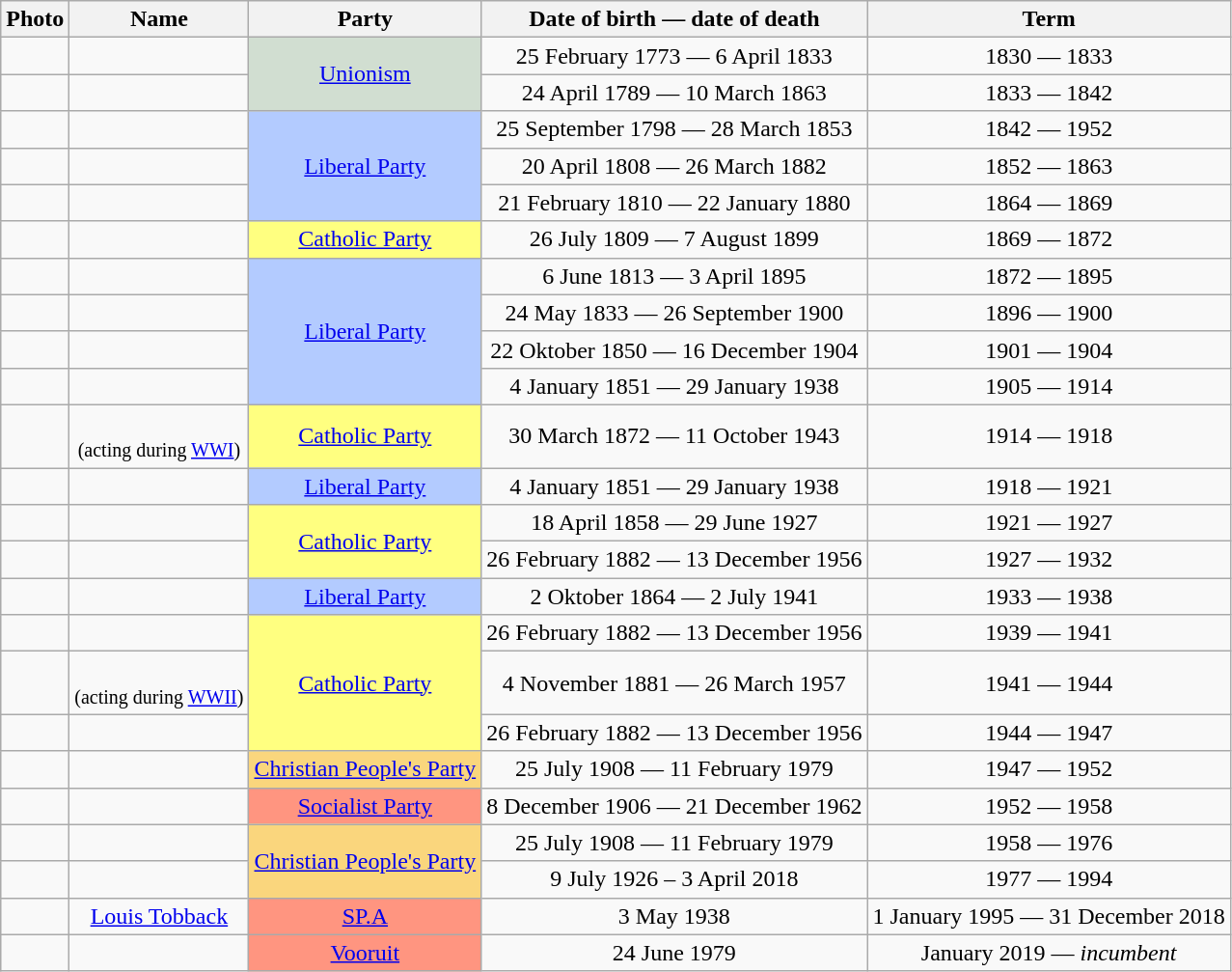<table class="wikitable sortable" style=text-align:center;>
<tr>
<th>Photo</th>
<th>Name</th>
<th>Party</th>
<th>Date of birth — date of death</th>
<th>Term</th>
</tr>
<tr>
<td></td>
<td></td>
<td rowspan=2 bgcolor="#D1DED1"><a href='#'>Unionism</a></td>
<td>25 February 1773 — 6 April 1833</td>
<td>1830 — 1833</td>
</tr>
<tr>
<td></td>
<td></td>
<td>24 April 1789 — 10 March 1863</td>
<td>1833 — 1842</td>
</tr>
<tr>
<td></td>
<td></td>
<td rowspan=3 bgcolor=#b3cbff><a href='#'>Liberal Party</a></td>
<td>25 September 1798 — 28 March 1853</td>
<td>1842 — 1952</td>
</tr>
<tr>
<td></td>
<td></td>
<td>20 April 1808 — 26 March 1882</td>
<td>1852 — 1863</td>
</tr>
<tr>
<td></td>
<td></td>
<td>21 February 1810 — 22 January 1880</td>
<td>1864 — 1869</td>
</tr>
<tr>
<td></td>
<td></td>
<td bgcolor=#ffff80><a href='#'>Catholic Party</a></td>
<td>26 July 1809 — 7 August 1899</td>
<td>1869 — 1872</td>
</tr>
<tr>
<td></td>
<td></td>
<td rowspan=4 bgcolor=#b3cbff><a href='#'>Liberal Party</a></td>
<td>6 June 1813 — 3 April 1895</td>
<td>1872 — 1895</td>
</tr>
<tr>
<td></td>
<td></td>
<td>24 May 1833 — 26 September 1900</td>
<td>1896 — 1900</td>
</tr>
<tr>
<td></td>
<td></td>
<td>22 Oktober 1850 — 16 December 1904</td>
<td>1901 — 1904</td>
</tr>
<tr>
<td></td>
<td></td>
<td>4 January 1851 — 29 January 1938</td>
<td>1905 — 1914</td>
</tr>
<tr>
<td></td>
<td><br><small>(acting during <a href='#'>WWI</a>)</small></td>
<td bgcolor=#ffff80><a href='#'>Catholic Party</a></td>
<td>30 March 1872 — 11 October 1943</td>
<td>1914 — 1918</td>
</tr>
<tr>
<td></td>
<td></td>
<td bgcolor=#b3cbff><a href='#'>Liberal Party</a></td>
<td>4 January 1851 — 29 January 1938</td>
<td>1918 — 1921</td>
</tr>
<tr>
<td></td>
<td></td>
<td rowspan=2 bgcolor=#ffff80><a href='#'>Catholic Party</a></td>
<td>18 April 1858 — 29 June 1927</td>
<td>1921 — 1927</td>
</tr>
<tr>
<td></td>
<td></td>
<td>26 February 1882 — 13 December 1956</td>
<td>1927 — 1932</td>
</tr>
<tr>
<td></td>
<td></td>
<td bgcolor=#b3cbff><a href='#'>Liberal Party</a></td>
<td>2 Oktober 1864 — 2 July 1941</td>
<td>1933 — 1938</td>
</tr>
<tr>
<td></td>
<td></td>
<td rowspan=3 bgcolor=#ffff80><a href='#'>Catholic Party</a></td>
<td>26 February 1882 — 13 December 1956</td>
<td>1939 — 1941</td>
</tr>
<tr>
<td></td>
<td><br><small>(acting during <a href='#'>WWII</a>)</small></td>
<td>4 November 1881 — 26 March 1957</td>
<td>1941 — 1944</td>
</tr>
<tr>
<td></td>
<td></td>
<td>26 February 1882 — 13 December 1956</td>
<td>1944 — 1947</td>
</tr>
<tr>
<td></td>
<td></td>
<td bgcolor=#fad67d><a href='#'>Christian People's Party</a></td>
<td>25 July 1908 — 11 February 1979</td>
<td>1947 — 1952</td>
</tr>
<tr>
<td></td>
<td></td>
<td bgcolor=#ff9580><a href='#'>Socialist Party</a></td>
<td>8 December 1906 — 21 December 1962</td>
<td>1952 — 1958</td>
</tr>
<tr>
<td></td>
<td></td>
<td rowspan=2 bgcolor=#fad67d><a href='#'>Christian People's Party</a></td>
<td>25 July 1908 — 11 February 1979</td>
<td>1958 — 1976</td>
</tr>
<tr>
<td></td>
<td></td>
<td>9 July 1926 – 3 April 2018</td>
<td>1977 — 1994</td>
</tr>
<tr>
<td></td>
<td><a href='#'>Louis Tobback</a></td>
<td bgcolor=#ff9580><a href='#'>SP.A</a></td>
<td>3 May 1938</td>
<td>1 January 1995 — 31 December 2018</td>
</tr>
<tr>
<td></td>
<td></td>
<td bgcolor=#ff9580><a href='#'>Vooruit</a></td>
<td>24 June 1979</td>
<td>January 2019 — <em>incumbent</em></td>
</tr>
</table>
